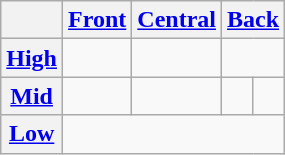<table class="wikitable" style="text-align:center">
<tr>
<th></th>
<th><a href='#'>Front</a></th>
<th><a href='#'>Central</a></th>
<th colspan="2"><a href='#'>Back</a></th>
</tr>
<tr align="center">
<th><a href='#'>High</a></th>
<td></td>
<td></td>
<td colspan="2"></td>
</tr>
<tr align="center">
<th><a href='#'>Mid</a></th>
<td></td>
<td></td>
<td></td>
<td></td>
</tr>
<tr align="center">
<th><a href='#'>Low</a></th>
<td colspan="4"></td>
</tr>
</table>
